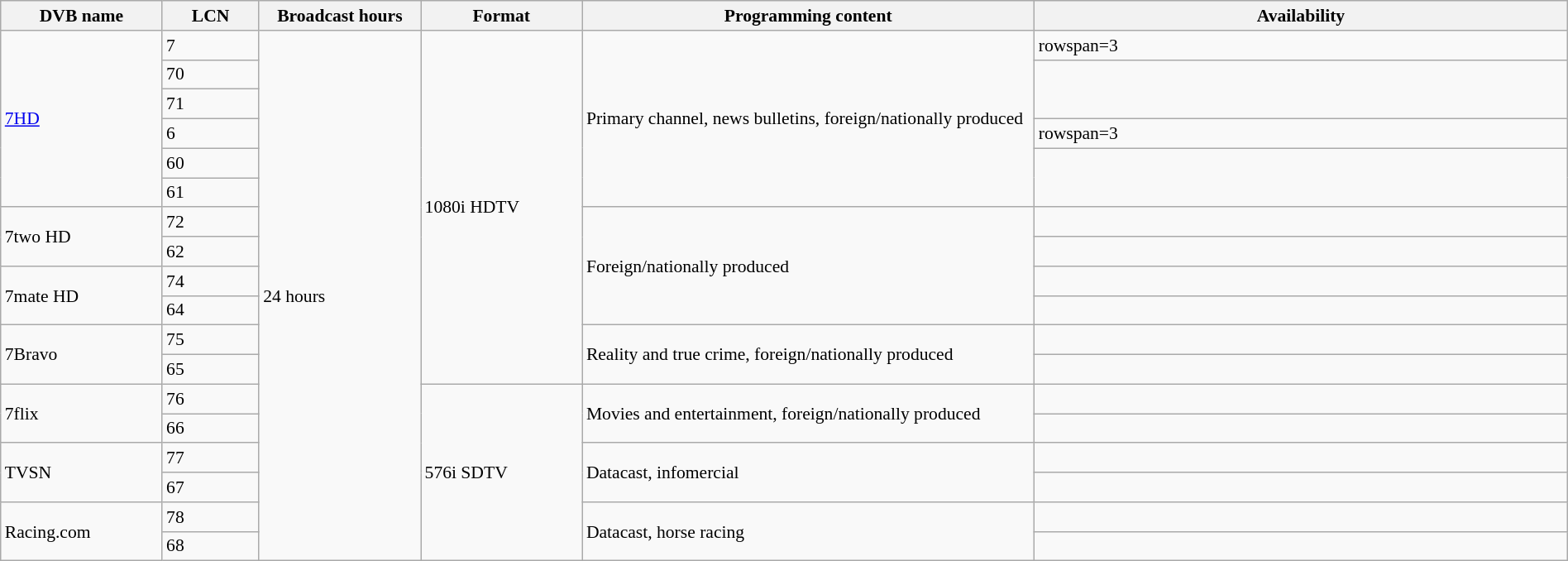<table class="wikitable" style="font-size:90%; width:100%;">
<tr>
<th width="10%">DVB name</th>
<th width="6%">LCN</th>
<th width="10%">Broadcast hours</th>
<th width="10%">Format</th>
<th width="28%">Programming content</th>
<th width="33%">Availability</th>
</tr>
<tr>
<td rowspan=6><a href='#'>7HD</a></td>
<td>7</td>
<td rowspan=18>24 hours</td>
<td rowspan=12>1080i HDTV<br></td>
<td rowspan=6>Primary channel, news bulletins, foreign/nationally produced </td>
<td>rowspan=3 </td>
</tr>
<tr>
<td>70</td>
</tr>
<tr>
<td>71</td>
</tr>
<tr>
<td>6</td>
<td>rowspan=3 </td>
</tr>
<tr>
<td>60</td>
</tr>
<tr>
<td>61</td>
</tr>
<tr>
<td rowspan=2>7two HD</td>
<td>72</td>
<td rowspan=4>Foreign/nationally produced </td>
<td></td>
</tr>
<tr>
<td>62</td>
<td></td>
</tr>
<tr>
<td rowspan=2>7mate HD</td>
<td>74</td>
<td></td>
</tr>
<tr>
<td>64</td>
<td></td>
</tr>
<tr>
<td rowspan=2>7Bravo</td>
<td>75</td>
<td rowspan=2>Reality and true crime, foreign/nationally produced </td>
<td></td>
</tr>
<tr>
<td>65</td>
<td></td>
</tr>
<tr>
<td rowspan=2>7flix</td>
<td>76</td>
<td rowspan=6>576i SDTV<br></td>
<td rowspan=2>Movies and entertainment, foreign/nationally produced </td>
<td></td>
</tr>
<tr>
<td>66</td>
<td></td>
</tr>
<tr>
<td rowspan=2>TVSN</td>
<td>77</td>
<td rowspan=2>Datacast, infomercial </td>
<td></td>
</tr>
<tr>
<td>67</td>
<td></td>
</tr>
<tr>
<td rowspan=2>Racing.com</td>
<td>78</td>
<td rowspan=2>Datacast, horse racing </td>
<td></td>
</tr>
<tr>
<td>68</td>
<td></td>
</tr>
</table>
